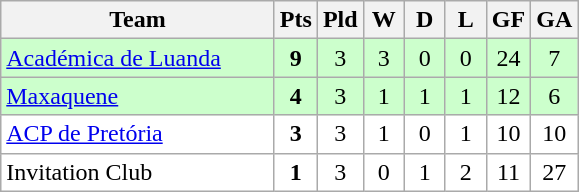<table class="wikitable" style="text-align: center;">
<tr>
<th width="175">Team</th>
<th width="20">Pts</th>
<th width="20">Pld</th>
<th width="20">W</th>
<th width="20">D</th>
<th width="20">L</th>
<th width="20">GF</th>
<th width="20">GA</th>
</tr>
<tr bgcolor="#ccffcc">
<td align="left"> <a href='#'>Académica de Luanda</a></td>
<td><strong>9</strong></td>
<td>3</td>
<td>3</td>
<td>0</td>
<td>0</td>
<td>24</td>
<td>7</td>
</tr>
<tr bgcolor="#ccffcc">
<td align="left"> <a href='#'>Maxaquene</a></td>
<td><strong>4</strong></td>
<td>3</td>
<td>1</td>
<td>1</td>
<td>1</td>
<td>12</td>
<td>6</td>
</tr>
<tr bgcolor=ffffff>
<td align="left"> <a href='#'>ACP de Pretória</a></td>
<td><strong>3</strong></td>
<td>3</td>
<td>1</td>
<td>0</td>
<td>1</td>
<td>10</td>
<td>10</td>
</tr>
<tr bgcolor=ffffff>
<td align="left"> Invitation Club</td>
<td><strong>1</strong></td>
<td>3</td>
<td>0</td>
<td>1</td>
<td>2</td>
<td>11</td>
<td>27</td>
</tr>
</table>
